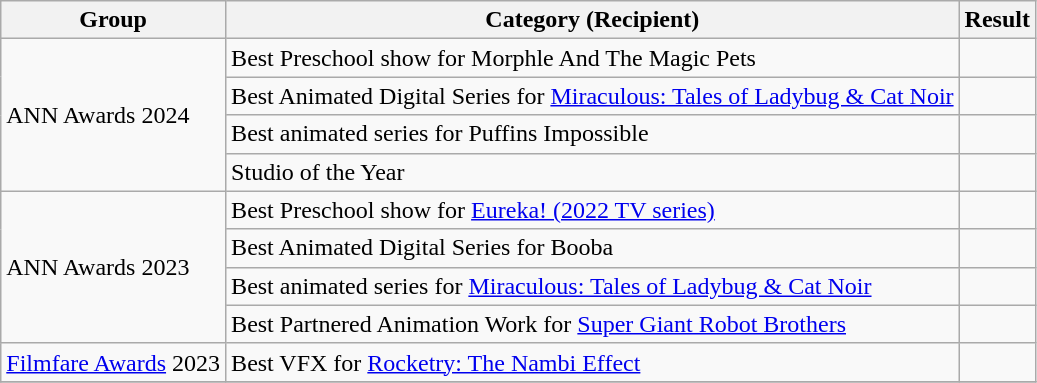<table class="wikitable sortable">
<tr>
<th>Group</th>
<th>Category (Recipient)</th>
<th>Result</th>
</tr>
<tr>
<td rowspan="4">ANN Awards 2024</td>
<td>Best Preschool show for Morphle And The Magic Pets</td>
<td></td>
</tr>
<tr>
<td>Best Animated Digital Series for <a href='#'>Miraculous: Tales of Ladybug & Cat Noir</a></td>
<td></td>
</tr>
<tr>
<td>Best animated series for Puffins Impossible</td>
<td></td>
</tr>
<tr>
<td>Studio of the Year</td>
<td></td>
</tr>
<tr>
<td rowspan="4">ANN Awards 2023</td>
<td>Best Preschool show for <a href='#'>Eureka! (2022 TV series)</a></td>
<td></td>
</tr>
<tr>
<td>Best Animated Digital Series for Booba</td>
<td></td>
</tr>
<tr>
<td>Best animated series for <a href='#'>Miraculous: Tales of Ladybug & Cat Noir</a></td>
<td></td>
</tr>
<tr>
<td>Best Partnered Animation Work for <a href='#'>Super Giant Robot Brothers</a></td>
<td></td>
</tr>
<tr>
<td rowspan="1"><a href='#'>Filmfare Awards</a> 2023 </td>
<td>Best VFX for <a href='#'>Rocketry: The Nambi Effect</a></td>
<td></td>
</tr>
<tr>
</tr>
</table>
